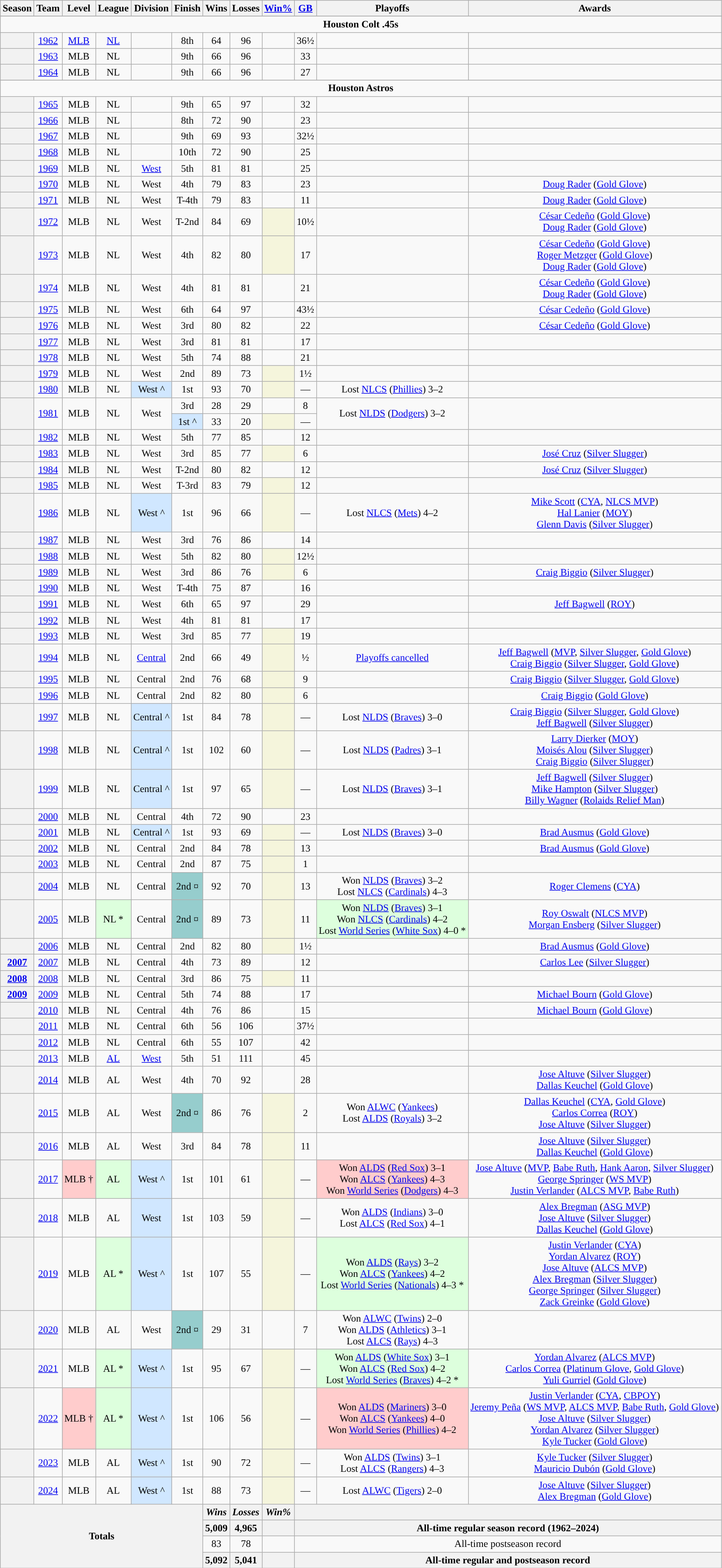<table class="wikitable plainrowheaders" style="font-size: 98%; text-align:center;">
<tr>
<th scope="col">Season</th>
<th scope="col">Team</th>
<th scope="col">Level</th>
<th scope="col">League</th>
<th scope="col">Division</th>
<th scope="col">Finish</th>
<th scope="col">Wins</th>
<th scope="col">Losses</th>
<th scope="col"><a href='#'>Win%</a></th>
<th scope="col"><a href='#'>GB</a></th>
<th scope="col">Playoffs</th>
<th scope="col">Awards</th>
</tr>
<tr>
</tr>
<tr align="center">
</tr>
<tr>
<td colspan="12"><strong>Houston Colt .45s</strong></td>
</tr>
<tr align="center">
<th scope="row" style="text-align:center;"></th>
<td><a href='#'>1962</a></td>
<td><a href='#'>MLB</a></td>
<td><a href='#'>NL</a></td>
<td></td>
<td>8th</td>
<td>64</td>
<td>96</td>
<td></td>
<td>36½</td>
<td></td>
<td></td>
</tr>
<tr align="center">
<th scope="row" style="text-align:center;"></th>
<td><a href='#'>1963</a></td>
<td>MLB</td>
<td>NL</td>
<td></td>
<td>9th</td>
<td>66</td>
<td>96</td>
<td></td>
<td>33</td>
<td></td>
<td></td>
</tr>
<tr align="center">
<th scope="row" style="text-align:center;"></th>
<td><a href='#'>1964</a></td>
<td>MLB</td>
<td>NL</td>
<td></td>
<td>9th</td>
<td>66</td>
<td>96</td>
<td></td>
<td>27</td>
<td></td>
<td></td>
</tr>
<tr>
</tr>
<tr>
<td colspan="12"><strong>Houston Astros</strong></td>
</tr>
<tr align="center">
<th scope="row" style="text-align:center;"></th>
<td><a href='#'>1965</a></td>
<td>MLB</td>
<td>NL</td>
<td></td>
<td>9th</td>
<td>65</td>
<td>97</td>
<td></td>
<td>32</td>
<td></td>
<td></td>
</tr>
<tr align="center">
<th scope="row" style="text-align:center;"></th>
<td><a href='#'>1966</a></td>
<td>MLB</td>
<td>NL</td>
<td></td>
<td>8th</td>
<td>72</td>
<td>90</td>
<td></td>
<td>23</td>
<td></td>
<td></td>
</tr>
<tr align="center">
<th scope="row" style="text-align:center;"></th>
<td><a href='#'>1967</a></td>
<td>MLB</td>
<td>NL</td>
<td></td>
<td>9th</td>
<td>69</td>
<td>93</td>
<td></td>
<td>32½</td>
<td></td>
<td></td>
</tr>
<tr align="center">
<th scope="row" style="text-align:center;"></th>
<td><a href='#'>1968</a></td>
<td>MLB</td>
<td>NL</td>
<td></td>
<td>10th</td>
<td>72</td>
<td>90</td>
<td></td>
<td>25</td>
<td></td>
<td></td>
</tr>
<tr align="center">
<th scope="row" style="text-align:center;"></th>
<td><a href='#'>1969</a></td>
<td>MLB</td>
<td>NL</td>
<td><a href='#'>West</a></td>
<td>5th</td>
<td>81</td>
<td>81</td>
<td></td>
<td>25</td>
<td></td>
<td></td>
</tr>
<tr align="center">
<th scope="row" style="text-align:center;"></th>
<td><a href='#'>1970</a></td>
<td>MLB</td>
<td>NL</td>
<td>West</td>
<td>4th</td>
<td>79</td>
<td>83</td>
<td></td>
<td>23</td>
<td></td>
<td><a href='#'>Doug Rader</a> (<a href='#'>Gold Glove</a>)</td>
</tr>
<tr align="center">
<th scope="row" style="text-align:center;"></th>
<td><a href='#'>1971</a></td>
<td>MLB</td>
<td>NL</td>
<td>West</td>
<td>T-4th</td>
<td>79</td>
<td>83</td>
<td></td>
<td>11</td>
<td></td>
<td><a href='#'>Doug Rader</a> (<a href='#'>Gold Glove</a>)</td>
</tr>
<tr align="center">
<th scope="row" style="text-align:center;"></th>
<td><a href='#'>1972</a></td>
<td>MLB</td>
<td>NL</td>
<td>West</td>
<td>T-2nd</td>
<td>84</td>
<td>69</td>
<td bgcolor="#f5f5dc"></td>
<td>10½</td>
<td></td>
<td><a href='#'>César Cedeño</a> (<a href='#'>Gold Glove</a>)<br><a href='#'>Doug Rader</a> (<a href='#'>Gold Glove</a>)</td>
</tr>
<tr align="center">
<th scope="row" style="text-align:center;"></th>
<td><a href='#'>1973</a></td>
<td>MLB</td>
<td>NL</td>
<td>West</td>
<td>4th</td>
<td>82</td>
<td>80</td>
<td bgcolor="#f5f5dc"></td>
<td>17</td>
<td></td>
<td><a href='#'>César Cedeño</a> (<a href='#'>Gold Glove</a>)<br><a href='#'>Roger Metzger</a> (<a href='#'>Gold Glove</a>)<br><a href='#'>Doug Rader</a> (<a href='#'>Gold Glove</a>)</td>
</tr>
<tr align="center">
<th scope="row" style="text-align:center;"></th>
<td><a href='#'>1974</a></td>
<td>MLB</td>
<td>NL</td>
<td>West</td>
<td>4th</td>
<td>81</td>
<td>81</td>
<td></td>
<td>21</td>
<td></td>
<td><a href='#'>César Cedeño</a> (<a href='#'>Gold Glove</a>)<br><a href='#'>Doug Rader</a> (<a href='#'>Gold Glove</a>)</td>
</tr>
<tr align="center">
<th scope="row" style="text-align:center;"></th>
<td><a href='#'>1975</a></td>
<td>MLB</td>
<td>NL</td>
<td>West</td>
<td>6th</td>
<td>64</td>
<td>97</td>
<td></td>
<td>43½</td>
<td></td>
<td><a href='#'>César Cedeño</a> (<a href='#'>Gold Glove</a>)</td>
</tr>
<tr align="center">
<th scope="row" style="text-align:center;"></th>
<td><a href='#'>1976</a></td>
<td>MLB</td>
<td>NL</td>
<td>West</td>
<td>3rd</td>
<td>80</td>
<td>82</td>
<td></td>
<td>22</td>
<td></td>
<td><a href='#'>César Cedeño</a> (<a href='#'>Gold Glove</a>)</td>
</tr>
<tr align="center">
<th scope="row" style="text-align:center;"></th>
<td><a href='#'>1977</a></td>
<td>MLB</td>
<td>NL</td>
<td>West</td>
<td>3rd</td>
<td>81</td>
<td>81</td>
<td></td>
<td>17</td>
<td></td>
<td></td>
</tr>
<tr align="center">
<th scope="row" style="text-align:center;"></th>
<td><a href='#'>1978</a></td>
<td>MLB</td>
<td>NL</td>
<td>West</td>
<td>5th</td>
<td>74</td>
<td>88</td>
<td></td>
<td>21</td>
<td></td>
<td></td>
</tr>
<tr align="center">
<th scope="row" style="text-align:center;"></th>
<td><a href='#'>1979</a></td>
<td>MLB</td>
<td>NL</td>
<td>West</td>
<td>2nd</td>
<td>89</td>
<td>73</td>
<td bgcolor="#f5f5dc"></td>
<td>1½</td>
<td></td>
<td></td>
</tr>
<tr align="center">
<th scope="row" style="text-align:center;"></th>
<td><a href='#'>1980</a></td>
<td>MLB</td>
<td>NL</td>
<td bgcolor="#D0E7FF">West ^</td>
<td>1st</td>
<td>93</td>
<td>70</td>
<td bgcolor="#f5f5dc"></td>
<td>—</td>
<td>Lost <a href='#'>NLCS</a> (<a href='#'>Phillies</a>) 3–2</td>
<td></td>
</tr>
<tr align="center">
<th scope="row" style="text-align:center;" rowspan="2"></th>
<td rowspan="2"><a href='#'>1981</a></td>
<td rowspan="2">MLB</td>
<td rowspan="2">NL</td>
<td rowspan="2">West</td>
<td>3rd</td>
<td>28</td>
<td>29</td>
<td></td>
<td>8</td>
<td rowspan="2">Lost <a href='#'>NLDS</a> (<a href='#'>Dodgers</a>) 3–2</td>
<td rowspan="2"></td>
</tr>
<tr align="center">
<td bgcolor="#D0E7FF">1st ^</td>
<td>33</td>
<td>20</td>
<td bgcolor="#f5f5dc"></td>
<td>—</td>
</tr>
<tr align="center">
<th scope="row" style="text-align:center;"></th>
<td><a href='#'>1982</a></td>
<td>MLB</td>
<td>NL</td>
<td>West</td>
<td>5th</td>
<td>77</td>
<td>85</td>
<td></td>
<td>12</td>
<td></td>
<td></td>
</tr>
<tr align="center">
<th scope="row" style="text-align:center;"></th>
<td><a href='#'>1983</a></td>
<td>MLB</td>
<td>NL</td>
<td>West</td>
<td>3rd</td>
<td>85</td>
<td>77</td>
<td bgcolor="#f5f5dc"></td>
<td>6</td>
<td></td>
<td><a href='#'>José Cruz</a> (<a href='#'>Silver Slugger</a>)</td>
</tr>
<tr align="center">
<th scope="row" style="text-align:center;"></th>
<td><a href='#'>1984</a></td>
<td>MLB</td>
<td>NL</td>
<td>West</td>
<td>T-2nd</td>
<td>80</td>
<td>82</td>
<td></td>
<td>12</td>
<td></td>
<td><a href='#'>José Cruz</a> (<a href='#'>Silver Slugger</a>)</td>
</tr>
<tr align="center">
<th scope="row" style="text-align:center;"></th>
<td><a href='#'>1985</a></td>
<td>MLB</td>
<td>NL</td>
<td>West</td>
<td>T-3rd</td>
<td>83</td>
<td>79</td>
<td bgcolor="#f5f5dc"></td>
<td>12</td>
<td></td>
<td></td>
</tr>
<tr align="center">
<th scope="row" style="text-align:center;"></th>
<td><a href='#'>1986</a></td>
<td>MLB</td>
<td>NL</td>
<td bgcolor="#D0E7FF">West ^</td>
<td>1st</td>
<td>96</td>
<td>66</td>
<td bgcolor="#f5f5dc"></td>
<td>—</td>
<td>Lost <a href='#'>NLCS</a> (<a href='#'>Mets</a>) 4–2</td>
<td><a href='#'>Mike Scott</a> (<a href='#'>CYA</a>, <a href='#'>NLCS MVP</a>)<br><a href='#'>Hal Lanier</a> (<a href='#'>MOY</a>)<br><a href='#'>Glenn Davis</a> (<a href='#'>Silver Slugger</a>)</td>
</tr>
<tr align="center">
<th scope="row" style="text-align:center;"></th>
<td><a href='#'>1987</a></td>
<td>MLB</td>
<td>NL</td>
<td>West</td>
<td>3rd</td>
<td>76</td>
<td>86</td>
<td></td>
<td>14</td>
<td></td>
<td></td>
</tr>
<tr align="center">
<th scope="row" style="text-align:center;"></th>
<td><a href='#'>1988</a></td>
<td>MLB</td>
<td>NL</td>
<td>West</td>
<td>5th</td>
<td>82</td>
<td>80</td>
<td bgcolor="#f5f5dc"></td>
<td>12½</td>
<td></td>
<td></td>
</tr>
<tr align="center">
<th scope="row" style="text-align:center;"></th>
<td><a href='#'>1989</a></td>
<td>MLB</td>
<td>NL</td>
<td>West</td>
<td>3rd</td>
<td>86</td>
<td>76</td>
<td bgcolor="#f5f5dc"></td>
<td>6</td>
<td></td>
<td><a href='#'>Craig Biggio</a> (<a href='#'>Silver Slugger</a>)</td>
</tr>
<tr align="center">
<th scope="row" style="text-align:center;"></th>
<td><a href='#'>1990</a></td>
<td>MLB</td>
<td>NL</td>
<td>West</td>
<td>T-4th</td>
<td>75</td>
<td>87</td>
<td></td>
<td>16</td>
<td></td>
<td></td>
</tr>
<tr align="center">
<th scope="row" style="text-align:center;"></th>
<td><a href='#'>1991</a></td>
<td>MLB</td>
<td>NL</td>
<td>West</td>
<td>6th</td>
<td>65</td>
<td>97</td>
<td></td>
<td>29</td>
<td></td>
<td><a href='#'>Jeff Bagwell</a> (<a href='#'>ROY</a>)</td>
</tr>
<tr align="center">
<th scope="row" style="text-align:center;"></th>
<td><a href='#'>1992</a></td>
<td>MLB</td>
<td>NL</td>
<td>West</td>
<td>4th</td>
<td>81</td>
<td>81</td>
<td></td>
<td>17</td>
<td></td>
<td></td>
</tr>
<tr align="center">
<th scope="row" style="text-align:center;"></th>
<td><a href='#'>1993</a></td>
<td>MLB</td>
<td>NL</td>
<td>West</td>
<td>3rd</td>
<td>85</td>
<td>77</td>
<td bgcolor="#f5f5dc"></td>
<td>19</td>
<td></td>
<td></td>
</tr>
<tr align="center">
<th scope="row" style="text-align:center;"></th>
<td><a href='#'>1994</a></td>
<td>MLB</td>
<td>NL</td>
<td><a href='#'>Central</a></td>
<td>2nd</td>
<td>66</td>
<td>49</td>
<td bgcolor="#f5f5dc"></td>
<td>½</td>
<td><a href='#'>Playoffs cancelled</a></td>
<td><a href='#'>Jeff Bagwell</a> (<a href='#'>MVP</a>, <a href='#'>Silver Slugger</a>, <a href='#'>Gold Glove</a>)<br><a href='#'>Craig Biggio</a> (<a href='#'>Silver Slugger</a>, <a href='#'>Gold Glove</a>)</td>
</tr>
<tr align="center">
<th scope="row" style="text-align:center;"></th>
<td><a href='#'>1995</a></td>
<td>MLB</td>
<td>NL</td>
<td>Central</td>
<td>2nd</td>
<td>76</td>
<td>68</td>
<td bgcolor="#f5f5dc"></td>
<td>9</td>
<td></td>
<td><a href='#'>Craig Biggio</a> (<a href='#'>Silver Slugger</a>, <a href='#'>Gold Glove</a>)</td>
</tr>
<tr align="center">
<th scope="row" style="text-align:center;"></th>
<td><a href='#'>1996</a></td>
<td>MLB</td>
<td>NL</td>
<td>Central</td>
<td>2nd</td>
<td>82</td>
<td>80</td>
<td bgcolor="#f5f5dc"></td>
<td>6</td>
<td></td>
<td><a href='#'>Craig Biggio</a> (<a href='#'>Gold Glove</a>)</td>
</tr>
<tr align="center">
<th scope="row" style="text-align:center;"></th>
<td><a href='#'>1997</a></td>
<td>MLB</td>
<td>NL</td>
<td bgcolor="#D0E7FF">Central ^</td>
<td>1st</td>
<td>84</td>
<td>78</td>
<td bgcolor="#f5f5dc"></td>
<td>—</td>
<td>Lost <a href='#'>NLDS</a> (<a href='#'>Braves</a>) 3–0</td>
<td><a href='#'>Craig Biggio</a> (<a href='#'>Silver Slugger</a>, <a href='#'>Gold Glove</a>)<br><a href='#'>Jeff Bagwell</a> (<a href='#'>Silver Slugger</a>)</td>
</tr>
<tr align="center">
<th scope="row" style="text-align:center;"></th>
<td><a href='#'>1998</a></td>
<td>MLB</td>
<td>NL</td>
<td bgcolor="#D0E7FF">Central ^</td>
<td>1st</td>
<td>102</td>
<td>60</td>
<td bgcolor="#f5f5dc"></td>
<td>—</td>
<td>Lost <a href='#'>NLDS</a> (<a href='#'>Padres</a>) 3–1</td>
<td><a href='#'>Larry Dierker</a> (<a href='#'>MOY</a>)<br><a href='#'>Moisés Alou</a> (<a href='#'>Silver Slugger</a>)<br><a href='#'>Craig Biggio</a> (<a href='#'>Silver Slugger</a>)</td>
</tr>
<tr align="center">
<th scope="row" style="text-align:center;"></th>
<td><a href='#'>1999</a></td>
<td>MLB</td>
<td>NL</td>
<td bgcolor="#D0E7FF">Central ^</td>
<td>1st</td>
<td>97</td>
<td>65</td>
<td bgcolor="#f5f5dc"></td>
<td>—</td>
<td>Lost <a href='#'>NLDS</a> (<a href='#'>Braves</a>) 3–1</td>
<td><a href='#'>Jeff Bagwell</a> (<a href='#'>Silver Slugger</a>)<br><a href='#'>Mike Hampton</a> (<a href='#'>Silver Slugger</a>)<br><a href='#'>Billy Wagner</a> (<a href='#'>Rolaids Relief Man</a>)<br></td>
</tr>
<tr align="center">
<th scope="row" style="text-align:center;"></th>
<td><a href='#'>2000</a></td>
<td>MLB</td>
<td>NL</td>
<td>Central</td>
<td>4th</td>
<td>72</td>
<td>90</td>
<td></td>
<td>23</td>
<td></td>
<td></td>
</tr>
<tr align="center">
<th scope="row" style="text-align:center;"></th>
<td><a href='#'>2001</a></td>
<td>MLB</td>
<td>NL</td>
<td bgcolor="#D0E7FF">Central ^</td>
<td>1st</td>
<td>93</td>
<td>69</td>
<td bgcolor="#f5f5dc"></td>
<td>—</td>
<td>Lost <a href='#'>NLDS</a> (<a href='#'>Braves</a>) 3–0</td>
<td><a href='#'>Brad Ausmus</a> (<a href='#'>Gold Glove</a>)</td>
</tr>
<tr align="center">
<th scope="row" style="text-align:center;"></th>
<td><a href='#'>2002</a></td>
<td>MLB</td>
<td>NL</td>
<td>Central</td>
<td>2nd</td>
<td>84</td>
<td>78</td>
<td bgcolor="#f5f5dc"></td>
<td>13</td>
<td></td>
<td><a href='#'>Brad Ausmus</a> (<a href='#'>Gold Glove</a>)</td>
</tr>
<tr align="center">
<th scope="row" style="text-align:center;"></th>
<td><a href='#'>2003</a></td>
<td>MLB</td>
<td>NL</td>
<td>Central</td>
<td>2nd</td>
<td>87</td>
<td>75</td>
<td bgcolor="#f5f5dc"></td>
<td>1</td>
<td></td>
<td></td>
</tr>
<tr align="center">
<th scope="row" style="text-align:center;"></th>
<td><a href='#'>2004</a></td>
<td>MLB</td>
<td>NL</td>
<td>Central</td>
<td bgcolor="#96CDCD">2nd ¤</td>
<td>92</td>
<td>70</td>
<td bgcolor="#f5f5dc"></td>
<td>13</td>
<td>Won <a href='#'>NLDS</a> (<a href='#'>Braves</a>) 3–2<br>Lost <a href='#'>NLCS</a> (<a href='#'>Cardinals</a>) 4–3</td>
<td><a href='#'>Roger Clemens</a> (<a href='#'>CYA</a>)</td>
</tr>
<tr align="center">
<th scope="row" style="text-align:center;"></th>
<td><a href='#'>2005</a></td>
<td>MLB</td>
<td bgcolor="#ddffdd">NL *</td>
<td>Central</td>
<td bgcolor="#96CDCD">2nd ¤</td>
<td>89</td>
<td>73</td>
<td bgcolor="#f5f5dc"></td>
<td>11</td>
<td bgcolor="#ddffdd">Won <a href='#'>NLDS</a> (<a href='#'>Braves</a>) 3–1<br>Won <a href='#'>NLCS</a> (<a href='#'>Cardinals</a>) 4–2<br>Lost <a href='#'>World Series</a> (<a href='#'>White Sox</a>) 4–0 *</td>
<td><a href='#'>Roy Oswalt</a> (<a href='#'>NLCS MVP</a>)<br><a href='#'>Morgan Ensberg</a> (<a href='#'>Silver Slugger</a>)</td>
</tr>
<tr align="center">
<th scope="row" style="text-align:center;"></th>
<td><a href='#'>2006</a></td>
<td>MLB</td>
<td>NL</td>
<td>Central</td>
<td>2nd</td>
<td>82</td>
<td>80</td>
<td bgcolor="#f5f5dc"></td>
<td>1½</td>
<td></td>
<td><a href='#'>Brad Ausmus</a> (<a href='#'>Gold Glove</a>)</td>
</tr>
<tr align="center">
<th scope="row" style="text-align:center;"><a href='#'>2007</a></th>
<td><a href='#'>2007</a></td>
<td>MLB</td>
<td>NL</td>
<td>Central</td>
<td>4th</td>
<td>73</td>
<td>89</td>
<td></td>
<td>12</td>
<td></td>
<td><a href='#'>Carlos Lee</a> (<a href='#'>Silver Slugger</a>)</td>
</tr>
<tr align="center">
<th scope="row" style="text-align:center;"><a href='#'>2008</a></th>
<td><a href='#'>2008</a></td>
<td>MLB</td>
<td>NL</td>
<td>Central</td>
<td>3rd</td>
<td>86</td>
<td>75</td>
<td bgcolor="#f5f5dc"></td>
<td>11</td>
<td></td>
<td></td>
</tr>
<tr align="center">
<th scope="row" style="text-align:center;"><a href='#'>2009</a></th>
<td><a href='#'>2009</a></td>
<td>MLB</td>
<td>NL</td>
<td>Central</td>
<td>5th</td>
<td>74</td>
<td>88</td>
<td></td>
<td>17</td>
<td></td>
<td><a href='#'>Michael Bourn</a> (<a href='#'>Gold Glove</a>)</td>
</tr>
<tr align="center">
<th scope="row" style="text-align:center;"></th>
<td><a href='#'>2010</a></td>
<td>MLB</td>
<td>NL</td>
<td>Central</td>
<td>4th</td>
<td>76</td>
<td>86</td>
<td></td>
<td>15</td>
<td></td>
<td><a href='#'>Michael Bourn</a> (<a href='#'>Gold Glove</a>)</td>
</tr>
<tr align="center">
<th scope="row" style="text-align:center;"></th>
<td><a href='#'>2011</a></td>
<td>MLB</td>
<td>NL</td>
<td>Central</td>
<td>6th</td>
<td>56</td>
<td>106</td>
<td></td>
<td>37½</td>
<td></td>
<td></td>
</tr>
<tr align="center">
<th scope="row" style="text-align:center;"></th>
<td><a href='#'>2012</a></td>
<td>MLB</td>
<td>NL</td>
<td>Central</td>
<td>6th</td>
<td>55</td>
<td>107</td>
<td></td>
<td>42</td>
<td></td>
<td></td>
</tr>
<tr align="center">
<th scope="row" style="text-align:center;"></th>
<td><a href='#'>2013</a></td>
<td>MLB</td>
<td><a href='#'>AL</a></td>
<td><a href='#'>West</a></td>
<td>5th</td>
<td>51</td>
<td>111</td>
<td></td>
<td>45</td>
<td></td>
<td></td>
</tr>
<tr align="center">
<th scope="row" style="text-align:center;"></th>
<td><a href='#'>2014</a></td>
<td>MLB</td>
<td>AL</td>
<td>West</td>
<td>4th</td>
<td>70</td>
<td>92</td>
<td></td>
<td>28</td>
<td></td>
<td><a href='#'>Jose Altuve</a> (<a href='#'>Silver Slugger</a>)<br><a href='#'>Dallas Keuchel</a> (<a href='#'>Gold Glove</a>)</td>
</tr>
<tr align="center">
<th scope="row" style="text-align:center;"></th>
<td><a href='#'>2015</a></td>
<td>MLB</td>
<td>AL</td>
<td>West</td>
<td bgcolor="#96CDCD">2nd ¤</td>
<td>86</td>
<td>76</td>
<td bgcolor="#f5f5dc"></td>
<td>2</td>
<td>Won <a href='#'>ALWC</a> (<a href='#'>Yankees</a>)<br>Lost <a href='#'>ALDS</a> (<a href='#'>Royals</a>) 3–2</td>
<td><a href='#'>Dallas Keuchel</a> (<a href='#'>CYA</a>, <a href='#'>Gold Glove</a>)<br><a href='#'>Carlos Correa</a> (<a href='#'>ROY</a>)<br><a href='#'>Jose Altuve</a> (<a href='#'>Silver Slugger</a>)</td>
</tr>
<tr align="center">
<th scope="row" style="text-align:center;"></th>
<td><a href='#'>2016</a></td>
<td>MLB</td>
<td>AL</td>
<td>West</td>
<td>3rd</td>
<td>84</td>
<td>78</td>
<td bgcolor="#f5f5dc"></td>
<td>11</td>
<td></td>
<td><a href='#'>Jose Altuve</a> (<a href='#'>Silver Slugger</a>)<br><a href='#'>Dallas Keuchel</a> (<a href='#'>Gold Glove</a>)</td>
</tr>
<tr>
<th scope="row" style="text-align:center;"></th>
<td><a href='#'>2017</a></td>
<td bgcolor="#ffcccc">MLB †</td>
<td bgcolor="#ddffdd">AL</td>
<td bgcolor="#D0E7FF">West ^</td>
<td>1st</td>
<td>101</td>
<td>61</td>
<td bgcolor="#f5f5dc"></td>
<td>—</td>
<td bgcolor="#ffcccc">Won <a href='#'>ALDS</a> (<a href='#'>Red Sox</a>) 3–1<br>Won <a href='#'>ALCS</a> (<a href='#'>Yankees</a>) 4–3<br>Won <a href='#'>World Series</a> (<a href='#'>Dodgers</a>) 4–3</td>
<td><a href='#'>Jose Altuve</a> (<a href='#'>MVP</a>, <a href='#'>Babe Ruth</a>, <a href='#'>Hank Aaron</a>, <a href='#'>Silver Slugger</a>)<br><a href='#'>George Springer</a> (<a href='#'>WS MVP</a>)<br><a href='#'>Justin Verlander</a> (<a href='#'>ALCS MVP</a>, <a href='#'>Babe Ruth</a>)</td>
</tr>
<tr align="center">
<th scope="row" style="text-align:center;"></th>
<td><a href='#'>2018</a></td>
<td>MLB</td>
<td>AL</td>
<td bgcolor="#D0E7FF">West</td>
<td>1st</td>
<td>103</td>
<td>59</td>
<td bgcolor="#f5f5dc"></td>
<td>—</td>
<td>Won <a href='#'>ALDS</a> (<a href='#'>Indians</a>) 3–0 <br> Lost <a href='#'>ALCS</a> (<a href='#'>Red Sox</a>) 4–1</td>
<td><a href='#'>Alex Bregman</a> (<a href='#'>ASG MVP</a>)<br><a href='#'>Jose Altuve</a> (<a href='#'>Silver Slugger</a>)<br><a href='#'>Dallas Keuchel</a> (<a href='#'>Gold Glove</a>)</td>
</tr>
<tr>
<th scope="row" style="text-align:center;"></th>
<td><a href='#'>2019</a></td>
<td>MLB</td>
<td bgcolor="#ddffdd">AL *</td>
<td bgcolor="#D0E7FF">West ^</td>
<td>1st</td>
<td>107</td>
<td>55</td>
<td bgcolor="#f5f5dc"></td>
<td>—</td>
<td bgcolor="#ddffdd">Won <a href='#'>ALDS</a> (<a href='#'>Rays</a>) 3–2 <br>Won <a href='#'>ALCS</a> (<a href='#'>Yankees</a>) 4–2<br>Lost <a href='#'>World Series</a> (<a href='#'>Nationals</a>) 4–3 *</td>
<td><a href='#'>Justin Verlander</a> (<a href='#'>CYA</a>)<br><a href='#'>Yordan Alvarez</a> (<a href='#'>ROY</a>)<br><a href='#'>Jose Altuve</a> (<a href='#'>ALCS MVP</a>)<br><a href='#'>Alex Bregman</a> (<a href='#'>Silver Slugger</a>)<br><a href='#'>George Springer</a> (<a href='#'>Silver Slugger</a>)<br><a href='#'>Zack Greinke</a> (<a href='#'>Gold Glove</a>)</td>
</tr>
<tr>
<th scope="row" style="text-align:center;"></th>
<td><a href='#'>2020</a></td>
<td>MLB</td>
<td>AL</td>
<td>West</td>
<td bgcolor="#96CDCD">2nd ¤</td>
<td>29</td>
<td>31</td>
<td></td>
<td>7</td>
<td>Won <a href='#'>ALWC</a> (<a href='#'>Twins</a>) 2–0<br> Won <a href='#'>ALDS</a> (<a href='#'>Athletics</a>) 3–1<br> Lost <a href='#'>ALCS</a> (<a href='#'>Rays</a>) 4–3</td>
<td></td>
</tr>
<tr>
<th scope="row" style="text-align:center;"></th>
<td><a href='#'>2021</a></td>
<td>MLB</td>
<td bgcolor="#ddffdd">AL *</td>
<td bgcolor="#D0E7FF">West ^</td>
<td>1st</td>
<td>95</td>
<td>67</td>
<td bgcolor="#f5f5dc"></td>
<td>—</td>
<td bgcolor="#ddffdd">Won <a href='#'>ALDS</a> (<a href='#'>White Sox</a>) 3–1<br> Won <a href='#'>ALCS</a> (<a href='#'>Red Sox</a>) 4–2<br> Lost <a href='#'>World Series</a> (<a href='#'>Braves</a>) 4–2 *</td>
<td><a href='#'>Yordan Alvarez</a> (<a href='#'>ALCS MVP</a>)<br><a href='#'>Carlos Correa</a> (<a href='#'>Platinum Glove</a>, <a href='#'>Gold Glove</a>)<br><a href='#'>Yuli Gurriel</a> (<a href='#'>Gold Glove</a>)</td>
</tr>
<tr>
<th scope="row" style="text-align:center;"></th>
<td><a href='#'>2022</a></td>
<td bgcolor="#ffcccc">MLB †</td>
<td bgcolor="#ddffdd">AL *</td>
<td bgcolor="#D0E7FF">West ^</td>
<td>1st</td>
<td>106</td>
<td>56</td>
<td bgcolor="#f5f5dc"></td>
<td>—</td>
<td bgcolor="#ffcccc">Won <a href='#'>ALDS</a> (<a href='#'>Mariners</a>) 3–0<br> Won <a href='#'>ALCS</a> (<a href='#'>Yankees</a>) 4–0<br> Won <a href='#'>World Series</a> (<a href='#'>Phillies</a>) 4–2</td>
<td><a href='#'>Justin Verlander</a> (<a href='#'>CYA</a>, <a href='#'>CBPOY</a>)<br><a href='#'>Jeremy Peña</a> (<a href='#'>WS MVP</a>, <a href='#'>ALCS MVP</a>, <a href='#'>Babe Ruth</a>, <a href='#'>Gold Glove</a>)<br><a href='#'>Jose Altuve</a> (<a href='#'>Silver Slugger</a>)<br><a href='#'>Yordan Alvarez</a> (<a href='#'>Silver Slugger</a>)<br><a href='#'>Kyle Tucker</a> (<a href='#'>Gold Glove</a>)</td>
</tr>
<tr>
<th scope="row" style="text-align:center;"></th>
<td><a href='#'>2023</a></td>
<td>MLB</td>
<td>AL</td>
<td bgcolor="#D0E7FF">West ^</td>
<td>1st</td>
<td>90</td>
<td>72</td>
<td bgcolor="#f5f5dc"></td>
<td>—</td>
<td>Won <a href='#'>ALDS</a> (<a href='#'>Twins</a>) 3–1<br>Lost <a href='#'>ALCS</a> (<a href='#'>Rangers</a>) 4–3</td>
<td><a href='#'>Kyle Tucker</a> (<a href='#'>Silver Slugger</a>)<br><a href='#'>Mauricio Dubón</a> (<a href='#'>Gold Glove</a>)</td>
</tr>
<tr>
<th scope="row" style="text-align:center;"></th>
<td><a href='#'>2024</a></td>
<td>MLB</td>
<td>AL</td>
<td bgcolor="#D0E7FF">West ^</td>
<td>1st</td>
<td>88</td>
<td>73</td>
<td bgcolor="#f5f5dc"></td>
<td>—</td>
<td>Lost <a href='#'>ALWC</a> (<a href='#'>Tigers</a>) 2–0</td>
<td><a href='#'>Jose Altuve</a> (<a href='#'>Silver Slugger</a>)<br><a href='#'>Alex Bregman</a> (<a href='#'>Gold Glove</a>)</td>
</tr>
<tr>
<th colspan=6 rowspan=4>Totals</th>
<th><em>Wins</em></th>
<th><em>Losses</em></th>
<th><em>Win%</em></th>
<th colspan=3></th>
</tr>
<tr>
<th>5,009</th>
<th>4,965</th>
<th></th>
<th colspan=3>All-time regular season record (1962–2024)</th>
</tr>
<tr>
<td>83</td>
<td>78</td>
<td></td>
<td colspan=3>All-time postseason record</td>
</tr>
<tr>
<th>5,092</th>
<th>5,041</th>
<th></th>
<th colspan=3>All-time regular and postseason record</th>
</tr>
</table>
